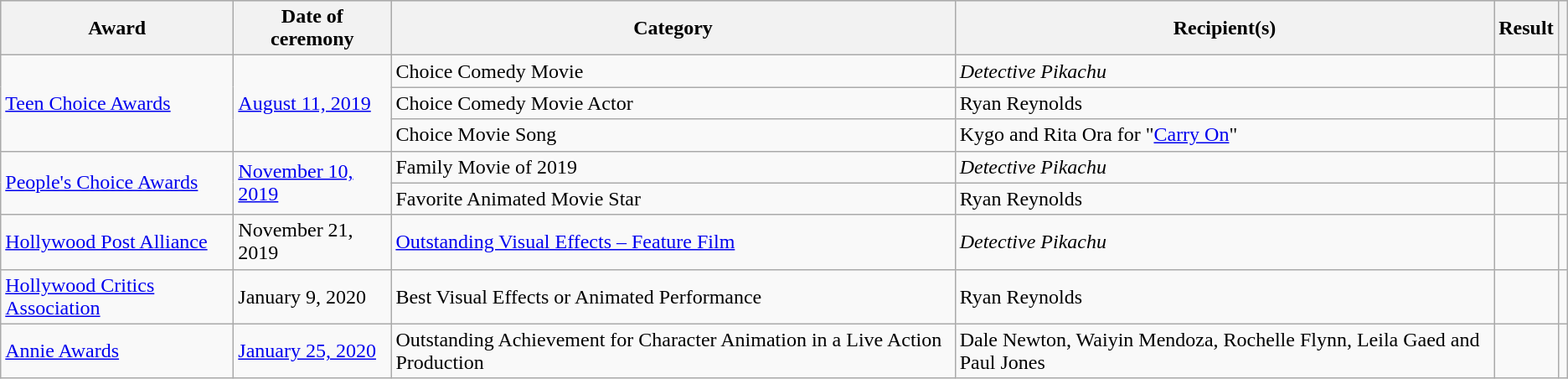<table class="wikitable plainrowheaders sortable">
<tr style="background:#ccc; text-align:center;">
<th scope="col">Award</th>
<th scope="col">Date of ceremony</th>
<th scope="col">Category</th>
<th scope="col">Recipient(s)</th>
<th scope="col">Result</th>
<th scope="col" class="unsortable"></th>
</tr>
<tr>
<td rowspan="3"><a href='#'>Teen Choice Awards</a></td>
<td rowspan="3"><a href='#'>August 11, 2019</a></td>
<td>Choice Comedy Movie</td>
<td><em>Detective Pikachu</em></td>
<td></td>
<td style="text-align:center;"></td>
</tr>
<tr>
<td>Choice Comedy Movie Actor</td>
<td>Ryan Reynolds</td>
<td></td>
<td style="text-align:center;"></td>
</tr>
<tr>
<td>Choice Movie Song</td>
<td>Kygo and Rita Ora for "<a href='#'>Carry On</a>"</td>
<td></td>
<td style="text-align:center;"></td>
</tr>
<tr>
<td rowspan="2"><a href='#'>People's Choice Awards</a></td>
<td rowspan="2"><a href='#'>November 10, 2019</a></td>
<td>Family Movie of 2019</td>
<td><em>Detective Pikachu</em></td>
<td></td>
<td style="text-align:center;"></td>
</tr>
<tr>
<td>Favorite Animated Movie Star</td>
<td>Ryan Reynolds</td>
<td></td>
<td style="text-align:center;"></td>
</tr>
<tr>
<td><a href='#'>Hollywood Post Alliance</a></td>
<td>November 21, 2019</td>
<td><a href='#'>Outstanding Visual Effects – Feature Film</a></td>
<td><em>Detective Pikachu</em></td>
<td></td>
<td style="text-align:center;"></td>
</tr>
<tr>
<td><a href='#'>Hollywood Critics Association</a></td>
<td>January 9, 2020</td>
<td>Best Visual Effects or Animated Performance</td>
<td>Ryan Reynolds</td>
<td></td>
<td style="text-align:center;"></td>
</tr>
<tr>
<td><a href='#'>Annie Awards</a></td>
<td><a href='#'>January 25, 2020</a></td>
<td>Outstanding Achievement for Character Animation in a Live Action Production</td>
<td>Dale Newton, Waiyin Mendoza, Rochelle Flynn, Leila Gaed and Paul Jones</td>
<td></td>
<td style="text-align:center;"></td>
</tr>
</table>
